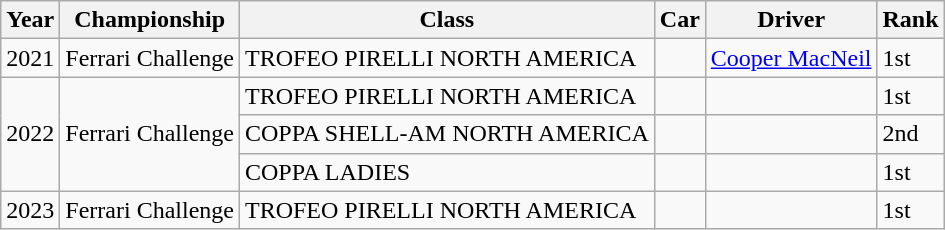<table class="wikitable">
<tr>
<th>Year</th>
<th>Championship</th>
<th>Class</th>
<th>Car</th>
<th>Driver</th>
<th>Rank</th>
</tr>
<tr>
<td>2021</td>
<td>Ferrari Challenge</td>
<td>TROFEO PIRELLI NORTH AMERICA</td>
<td></td>
<td><a href='#'>Cooper MacNeil</a></td>
<td>1st</td>
</tr>
<tr>
<td rowspan="3">2022</td>
<td rowspan="3">Ferrari Challenge</td>
<td>TROFEO PIRELLI NORTH AMERICA</td>
<td></td>
<td></td>
<td>1st</td>
</tr>
<tr>
<td>COPPA SHELL-AM NORTH AMERICA</td>
<td></td>
<td></td>
<td>2nd</td>
</tr>
<tr>
<td>COPPA LADIES</td>
<td></td>
<td></td>
<td>1st</td>
</tr>
<tr>
<td>2023</td>
<td>Ferrari Challenge</td>
<td>TROFEO PIRELLI NORTH AMERICA</td>
<td></td>
<td></td>
<td>1st</td>
</tr>
</table>
